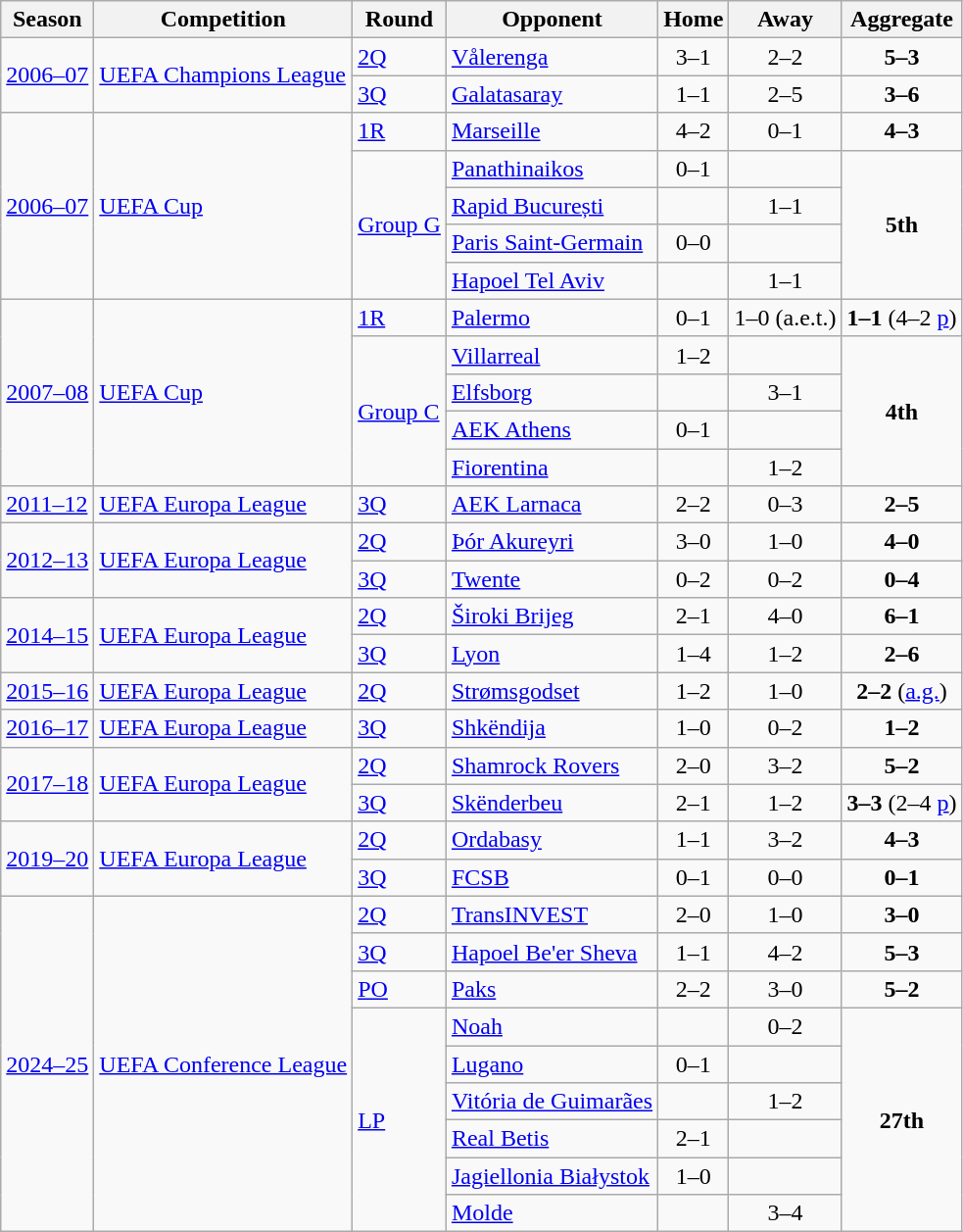<table class="wikitable">
<tr>
<th>Season</th>
<th>Competition</th>
<th>Round</th>
<th>Opponent</th>
<th>Home</th>
<th>Away</th>
<th>Aggregate</th>
</tr>
<tr>
<td rowspan="2"><a href='#'>2006–07</a></td>
<td rowspan="2"><a href='#'>UEFA Champions League</a></td>
<td><a href='#'>2Q</a></td>
<td> <a href='#'>Vålerenga</a></td>
<td style="text-align:center;">3–1</td>
<td style="text-align:center;">2–2</td>
<td style="text-align:center;"><strong>5–3</strong></td>
</tr>
<tr>
<td><a href='#'>3Q</a></td>
<td> <a href='#'>Galatasaray</a></td>
<td style="text-align:center;">1–1</td>
<td style="text-align:center;">2–5</td>
<td style="text-align:center;"><strong>3–6</strong></td>
</tr>
<tr>
<td rowspan="5"><a href='#'>2006–07</a></td>
<td rowspan="5"><a href='#'>UEFA Cup</a></td>
<td><a href='#'>1R</a></td>
<td> <a href='#'>Marseille</a></td>
<td style="text-align:center;">4–2</td>
<td style="text-align:center;">0–1</td>
<td style="text-align:center;"><strong>4–3</strong></td>
</tr>
<tr>
<td rowspan="4"><a href='#'>Group G</a></td>
<td> <a href='#'>Panathinaikos</a></td>
<td style="text-align:center;">0–1</td>
<td></td>
<td rowspan=4 style="text-align:center;"><strong>5th</strong></td>
</tr>
<tr>
<td> <a href='#'>Rapid București</a></td>
<td></td>
<td style="text-align:center;">1–1</td>
</tr>
<tr>
<td> <a href='#'>Paris Saint-Germain</a></td>
<td style="text-align:center;">0–0</td>
<td></td>
</tr>
<tr>
<td> <a href='#'>Hapoel Tel Aviv</a></td>
<td></td>
<td style="text-align:center;">1–1</td>
</tr>
<tr>
<td rowspan="5"><a href='#'>2007–08</a></td>
<td rowspan="5"><a href='#'>UEFA Cup</a></td>
<td><a href='#'>1R</a></td>
<td> <a href='#'>Palermo</a></td>
<td style="text-align:center;">0–1</td>
<td style="text-align:center;">1–0 (a.e.t.)</td>
<td style="text-align:center;"><strong>1–1</strong> (4–2 <a href='#'>p</a>)</td>
</tr>
<tr>
<td rowspan="4"><a href='#'>Group C</a></td>
<td> <a href='#'>Villarreal</a></td>
<td style="text-align:center;">1–2</td>
<td></td>
<td rowspan=4 style="text-align:center;"><strong>4th</strong></td>
</tr>
<tr>
<td> <a href='#'>Elfsborg</a></td>
<td></td>
<td style="text-align:center;">3–1</td>
</tr>
<tr>
<td> <a href='#'>AEK Athens</a></td>
<td style="text-align:center;">0–1</td>
<td></td>
</tr>
<tr>
<td> <a href='#'>Fiorentina</a></td>
<td></td>
<td style="text-align:center;">1–2</td>
</tr>
<tr>
<td><a href='#'>2011–12</a></td>
<td><a href='#'>UEFA Europa League</a></td>
<td><a href='#'>3Q</a></td>
<td> <a href='#'>AEK Larnaca</a></td>
<td style="text-align:center;">2–2</td>
<td style="text-align:center;">0–3</td>
<td style="text-align:center;"><strong>2–5</strong></td>
</tr>
<tr>
<td rowspan="2"><a href='#'>2012–13</a></td>
<td rowspan="2"><a href='#'>UEFA Europa League</a></td>
<td><a href='#'>2Q</a></td>
<td> <a href='#'>Þór Akureyri</a></td>
<td style="text-align:center;">3–0</td>
<td style="text-align:center;">1–0</td>
<td style="text-align:center;"><strong>4–0</strong></td>
</tr>
<tr>
<td><a href='#'>3Q</a></td>
<td> <a href='#'>Twente</a></td>
<td style="text-align:center;">0–2</td>
<td style="text-align:center;">0–2</td>
<td style="text-align:center;"><strong>0–4</strong></td>
</tr>
<tr>
<td rowspan="2"><a href='#'>2014–15</a></td>
<td rowspan="2"><a href='#'>UEFA Europa League</a></td>
<td><a href='#'>2Q</a></td>
<td> <a href='#'>Široki Brijeg</a></td>
<td style="text-align:center;">2–1</td>
<td style="text-align:center;">4–0</td>
<td style="text-align:center;"><strong>6–1</strong></td>
</tr>
<tr>
<td><a href='#'>3Q</a></td>
<td> <a href='#'>Lyon</a></td>
<td style="text-align:center;">1–4</td>
<td style="text-align:center;">1–2</td>
<td style="text-align:center;"><strong>2–6</strong></td>
</tr>
<tr>
<td><a href='#'>2015–16</a></td>
<td><a href='#'>UEFA Europa League</a></td>
<td><a href='#'>2Q</a></td>
<td> <a href='#'>Strømsgodset</a></td>
<td style="text-align:center;">1–2</td>
<td style="text-align:center;">1–0</td>
<td style="text-align:center;"><strong>2–2</strong> (<a href='#'>a.g.</a>)</td>
</tr>
<tr>
<td><a href='#'>2016–17</a></td>
<td><a href='#'>UEFA Europa League</a></td>
<td><a href='#'>3Q</a></td>
<td> <a href='#'>Shkëndija</a></td>
<td style="text-align:center;">1–0</td>
<td style="text-align:center;">0–2</td>
<td style="text-align:center;"><strong>1–2</strong></td>
</tr>
<tr>
<td rowspan="2"><a href='#'>2017–18</a></td>
<td rowspan="2"><a href='#'>UEFA Europa League</a></td>
<td><a href='#'>2Q</a></td>
<td> <a href='#'>Shamrock Rovers</a></td>
<td style="text-align:center;">2–0</td>
<td style="text-align:center;">3–2</td>
<td style="text-align:center;"><strong>5–2</strong></td>
</tr>
<tr>
<td><a href='#'>3Q</a></td>
<td> <a href='#'>Skënderbeu</a></td>
<td style="text-align:center;">2–1</td>
<td style="text-align:center;">1–2 </td>
<td style="text-align:center;"><strong>3–3</strong> (2–4 <a href='#'>p</a>)</td>
</tr>
<tr>
<td rowspan="2"><a href='#'>2019–20</a></td>
<td rowspan="2"><a href='#'>UEFA Europa League</a></td>
<td><a href='#'>2Q</a></td>
<td> <a href='#'>Ordabasy</a></td>
<td style="text-align:center;">1–1</td>
<td style="text-align:center;">3–2</td>
<td style="text-align:center;"><strong>4–3</strong></td>
</tr>
<tr>
<td><a href='#'>3Q</a></td>
<td> <a href='#'>FCSB</a></td>
<td style="text-align:center;">0–1</td>
<td style="text-align:center;">0–0</td>
<td style="text-align:center;"><strong>0–1</strong></td>
</tr>
<tr>
<td rowspan="9"><a href='#'>2024–25</a></td>
<td rowspan="9"><a href='#'>UEFA Conference League</a></td>
<td><a href='#'>2Q</a></td>
<td> <a href='#'>TransINVEST</a></td>
<td style="text-align:center;">2–0</td>
<td style="text-align:center;">1–0</td>
<td style="text-align:center;"><strong>3–0</strong></td>
</tr>
<tr>
<td><a href='#'>3Q</a></td>
<td> <a href='#'>Hapoel Be'er Sheva</a></td>
<td style="text-align:center;">1–1</td>
<td style="text-align:center;">4–2</td>
<td style="text-align:center;"><strong>5–3</strong></td>
</tr>
<tr>
<td><a href='#'>PO</a></td>
<td> <a href='#'>Paks</a></td>
<td style="text-align:center;">2–2</td>
<td style="text-align:center;">3–0</td>
<td style="text-align:center;"><strong>5–2</strong></td>
</tr>
<tr>
<td rowspan="6"><a href='#'>LP</a></td>
<td> <a href='#'>Noah</a></td>
<td></td>
<td style="text-align:center;">0–2</td>
<td rowspan=6 style="text-align:center;"><strong>27th</strong></td>
</tr>
<tr>
<td> <a href='#'>Lugano</a></td>
<td style="text-align:center;">0–1</td>
<td></td>
</tr>
<tr>
<td> <a href='#'>Vitória de Guimarães</a></td>
<td></td>
<td style="text-align:center;">1–2</td>
</tr>
<tr>
<td> <a href='#'>Real Betis</a></td>
<td style="text-align:center;">2–1</td>
<td></td>
</tr>
<tr>
<td> <a href='#'>Jagiellonia Białystok</a></td>
<td style="text-align:center;">1–0</td>
<td></td>
</tr>
<tr>
<td> <a href='#'>Molde</a></td>
<td></td>
<td style="text-align:center;">3–4</td>
</tr>
</table>
